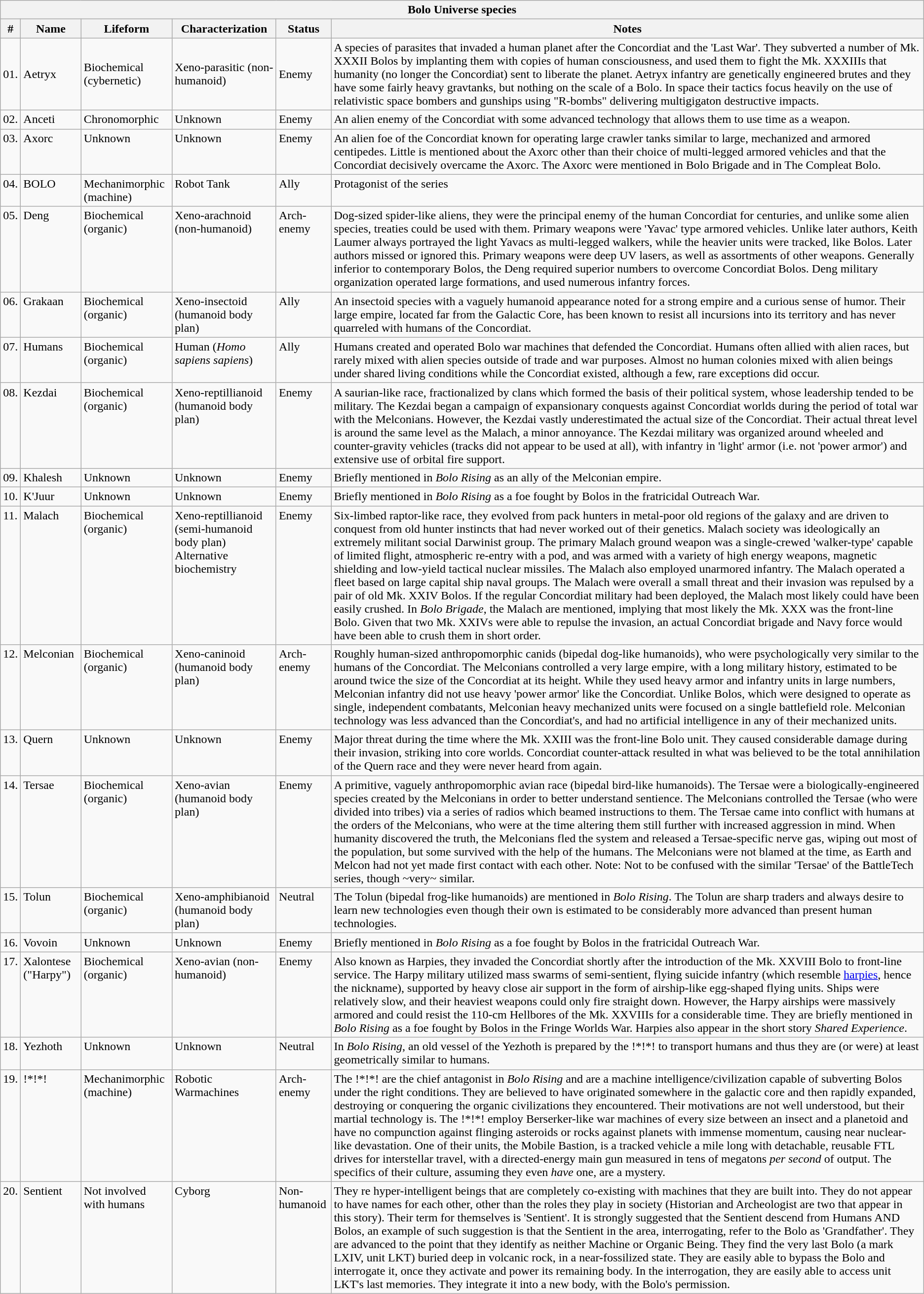<table class="wikitable sortable">
<tr>
<th colspan="6">Bolo Universe species</th>
</tr>
<tr>
<th>#</th>
<th>Name</th>
<th>Lifeform</th>
<th>Characterization</th>
<th>Status</th>
<th>Notes</th>
</tr>
<tr>
<td>01.</td>
<td>Aetryx</td>
<td>Biochemical (cybernetic)</td>
<td>Xeno-parasitic (non-humanoid)</td>
<td>Enemy</td>
<td>A species of parasites that invaded a human planet after the Concordiat and the 'Last War'. They subverted a number of Mk. XXXII Bolos by implanting them with copies of human consciousness, and used them to fight the Mk. XXXIIIs that humanity (no longer the Concordiat) sent to liberate the planet. Aetryx infantry are genetically engineered brutes and they have some fairly heavy gravtanks, but nothing on the scale of a Bolo. In space their tactics focus heavily on the use of relativistic space bombers and gunships using "R-bombs" delivering multigigaton destructive impacts.</td>
</tr>
<tr valign="top">
<td>02.</td>
<td>Anceti</td>
<td>Chronomorphic</td>
<td>Unknown</td>
<td>Enemy</td>
<td>An alien enemy of the Concordiat with some advanced technology that allows them to use time as a weapon.</td>
</tr>
<tr valign="top">
<td>03.</td>
<td>Axorc</td>
<td>Unknown</td>
<td>Unknown</td>
<td>Enemy</td>
<td>An alien foe of the Concordiat known for operating large crawler tanks similar to large, mechanized and armored centipedes. Little is mentioned about the Axorc other than their choice of multi-legged armored vehicles and that the Concordiat decisively overcame the Axorc. The Axorc were mentioned in Bolo Brigade and in The Compleat Bolo.</td>
</tr>
<tr valign="top">
<td>04.</td>
<td>BOLO</td>
<td>Mechanimorphic (machine)</td>
<td>Robot Tank</td>
<td>Ally</td>
<td>Protagonist of the series</td>
</tr>
<tr valign="top">
<td>05.</td>
<td>Deng</td>
<td>Biochemical (organic)</td>
<td>Xeno-arachnoid (non-humanoid)</td>
<td>Arch-enemy</td>
<td>Dog-sized spider-like aliens, they were the principal enemy of the human Concordiat for centuries, and unlike some alien species, treaties could be used with them. Primary weapons were 'Yavac' type armored vehicles. Unlike later authors, Keith Laumer always portrayed the light Yavacs as multi-legged walkers, while the heavier units were tracked, like Bolos. Later authors missed or ignored this. Primary weapons were deep UV lasers, as well as assortments of other weapons. Generally inferior to contemporary Bolos, the Deng required superior numbers to overcome Concordiat Bolos. Deng military organization operated large formations, and used numerous infantry forces.</td>
</tr>
<tr valign="top">
<td>06.</td>
<td>Grakaan</td>
<td>Biochemical (organic)</td>
<td>Xeno-insectoid (humanoid body plan)</td>
<td>Ally</td>
<td>An insectoid species with a vaguely humanoid appearance noted for a strong empire and a curious sense of humor. Their large empire, located far from the Galactic Core, has been known to resist all incursions into its territory and has never quarreled with humans of the Concordiat.</td>
</tr>
<tr valign="top">
<td>07.</td>
<td>Humans</td>
<td>Biochemical (organic)</td>
<td>Human (<em>Homo sapiens sapiens</em>)</td>
<td>Ally</td>
<td>Humans created and operated Bolo war machines that defended the Concordiat. Humans often allied with alien races, but rarely mixed with alien species outside of trade and war purposes. Almost no human colonies mixed with alien beings under shared living conditions while the Concordiat existed, although a few, rare exceptions did occur.</td>
</tr>
<tr valign="top">
<td>08.</td>
<td>Kezdai</td>
<td>Biochemical (organic)</td>
<td>Xeno-reptillianoid (humanoid body plan)</td>
<td>Enemy</td>
<td>A saurian-like race, fractionalized by clans which formed the basis of their political system, whose leadership tended to be military. The Kezdai began a campaign of expansionary conquests against Concordiat worlds during the period of total war with the Melconians. However, the Kezdai vastly underestimated the actual size of the Concordiat. Their actual threat level is around the same level as the Malach, a minor annoyance. The Kezdai military was organized around wheeled and counter-gravity vehicles (tracks did not appear to be used at all), with infantry in 'light' armor (i.e. not 'power armor') and extensive use of orbital fire support.</td>
</tr>
<tr valign="top">
<td>09.</td>
<td>Khalesh</td>
<td>Unknown</td>
<td>Unknown</td>
<td>Enemy</td>
<td>Briefly mentioned in <em>Bolo Rising</em> as an ally of the Melconian empire.</td>
</tr>
<tr valign="top">
<td>10.</td>
<td>K'Juur</td>
<td>Unknown</td>
<td>Unknown</td>
<td>Enemy</td>
<td>Briefly mentioned in <em>Bolo Rising</em> as a foe fought by Bolos in the fratricidal Outreach War.</td>
</tr>
<tr valign="top">
<td>11.</td>
<td>Malach</td>
<td>Biochemical (organic)</td>
<td>Xeno-reptillianoid (semi-humanoid body plan)<br>Alternative biochemistry</td>
<td>Enemy</td>
<td>Six-limbed raptor-like race, they evolved from pack hunters in metal-poor old regions of the galaxy and are driven to conquest from old hunter instincts that had never worked out of their genetics. Malach society was ideologically an extremely militant social Darwinist group. The primary Malach ground weapon was a single-crewed 'walker-type' capable of limited flight, atmospheric re-entry with a pod, and was armed with a variety of high energy weapons, magnetic shielding and low-yield tactical nuclear missiles. The Malach also employed unarmored infantry. The Malach operated a fleet based on large capital ship naval groups. The Malach were overall a small threat and their invasion was repulsed by a pair of old Mk. XXIV Bolos. If the regular Concordiat military had been deployed, the Malach most likely could have been easily crushed. In <em>Bolo Brigade</em>, the Malach are mentioned, implying that most likely the Mk. XXX was the front-line Bolo. Given that two Mk. XXIVs were able to repulse the invasion, an actual Concordiat brigade and Navy force would have been able to crush them in short order.</td>
</tr>
<tr valign="top">
<td>12.</td>
<td>Melconian</td>
<td>Biochemical (organic)</td>
<td>Xeno-caninoid (humanoid body plan)</td>
<td>Arch-enemy</td>
<td>Roughly human-sized anthropomorphic canids (bipedal dog-like humanoids), who were psychologically very similar to the humans of the Concordiat. The Melconians controlled a very large empire, with a long military history, estimated to be around twice the size of the Concordiat at its height. While they used heavy armor and infantry units in large numbers, Melconian infantry did not use heavy 'power armor' like the Concordiat. Unlike Bolos, which were designed to operate as single, independent combatants, Melconian heavy mechanized units were focused on a single battlefield role. Melconian technology was less advanced than the Concordiat's, and had no artificial intelligence in any of their mechanized units.</td>
</tr>
<tr valign="top">
<td>13.</td>
<td>Quern</td>
<td>Unknown</td>
<td>Unknown</td>
<td>Enemy</td>
<td>Major threat during the time where the Mk. XXIII was the front-line Bolo unit. They caused considerable damage during their invasion, striking into core worlds. Concordiat counter-attack resulted in what was believed to be the total annihilation of the Quern race and they were never heard from again.</td>
</tr>
<tr valign="top">
<td>14.</td>
<td>Tersae</td>
<td>Biochemical (organic)</td>
<td>Xeno-avian (humanoid body plan)</td>
<td>Enemy</td>
<td>A primitive, vaguely anthropomorphic avian race (bipedal bird-like humanoids). The Tersae were a biologically-engineered species created by the Melconians in order to better understand sentience. The Melconians controlled the Tersae (who were divided into tribes) via a series of radios which beamed instructions to them. The Tersae came into conflict with humans at the orders of the Melconians, who were at the time altering them still further with increased aggression in mind. When humanity discovered the truth, the Melconians fled the system and released a Tersae-specific nerve gas, wiping out most of the population, but some survived with the help of the humans. The Melconians were not blamed at the time, as Earth and Melcon had not yet made first contact with each other. Note: Not to be confused with the similar 'Tersae' of the BattleTech series, though ~very~ similar.</td>
</tr>
<tr valign="top">
<td>15.</td>
<td>Tolun</td>
<td>Biochemical (organic)</td>
<td>Xeno-amphibianoid (humanoid body plan)</td>
<td>Neutral</td>
<td>The Tolun (bipedal frog-like humanoids) are mentioned in <em>Bolo Rising</em>. The Tolun are sharp traders and always desire to learn new technologies even though their own is estimated to be considerably more advanced than present human technologies.</td>
</tr>
<tr valign="top">
<td>16.</td>
<td>Vovoin</td>
<td>Unknown</td>
<td>Unknown</td>
<td>Enemy</td>
<td>Briefly mentioned in <em>Bolo Rising</em> as a foe fought by Bolos in the fratricidal Outreach War.</td>
</tr>
<tr valign="top">
<td>17.</td>
<td>Xalontese ("Harpy")</td>
<td>Biochemical (organic)</td>
<td>Xeno-avian (non-humanoid)</td>
<td>Enemy</td>
<td>Also known as Harpies, they invaded the Concordiat shortly after the introduction of the Mk. XXVIII Bolo to front-line service. The Harpy military utilized mass swarms of semi-sentient, flying suicide infantry (which resemble <a href='#'>harpies</a>, hence the nickname), supported by heavy close air support in the form of airship-like egg-shaped flying units. Ships were relatively slow, and their heaviest weapons could only fire straight down. However, the Harpy airships were massively armored and could resist the 110-cm Hellbores of the Mk. XXVIIIs for a considerable time. They are briefly mentioned in <em>Bolo Rising</em> as a foe fought by Bolos in the Fringe Worlds War. Harpies also appear in the short story <em>Shared Experience</em>.</td>
</tr>
<tr valign="top">
<td>18.</td>
<td>Yezhoth</td>
<td>Unknown</td>
<td>Unknown</td>
<td>Neutral</td>
<td>In <em>Bolo Rising</em>, an old vessel of the Yezhoth is prepared by the !*!*! to transport humans and thus they are (or were) at least geometrically similar to humans.</td>
</tr>
<tr valign="top">
<td>19.</td>
<td>!*!*!</td>
<td>Mechanimorphic (machine)</td>
<td>Robotic Warmachines</td>
<td>Arch-enemy</td>
<td>The !*!*! are the chief antagonist in <em>Bolo Rising</em> and are a machine intelligence/civilization capable of subverting Bolos under the right conditions.  They are believed to have originated somewhere in the galactic core and then rapidly expanded, destroying or conquering the organic civilizations they encountered. Their motivations are not well understood, but their martial technology is. The !*!*! employ Berserker-like war machines of every size between an insect and a planetoid and have no compunction against flinging asteroids or rocks against planets with immense momentum, causing near nuclear-like devastation. One of their units, the Mobile Bastion, is a tracked vehicle a mile long with detachable, reusable FTL drives for interstellar travel, with a directed-energy main gun measured in tens of megatons <em>per second</em> of output. The specifics of their culture, assuming they even <em>have</em> one, are a mystery.</td>
</tr>
<tr valign="top">
<td>20.</td>
<td>Sentient</td>
<td>Not involved with humans</td>
<td>Cyborg</td>
<td>Non-humanoid</td>
<td>They re hyper-intelligent beings that are completely co-existing with machines that they are built into. They do not appear to have names for each other, other than the roles they play in society (Historian and Archeologist are two that appear in this story). Their term for themselves is 'Sentient'. It is strongly suggested that the Sentient descend from Humans AND Bolos, an example of such suggestion is that the Sentient in the area, interrogating, refer to the Bolo as 'Grandfather'. They are advanced to the point that they identify as neither Machine or Organic Being. They find the very last Bolo (a mark LXIV, unit LKT) buried deep in volcanic rock, in a near-fossilized state. They are easily able to bypass the Bolo and interrogate it, once they activate and power its remaining body. In the interrogation, they are easily able to access unit LKT's last memories. They integrate it into a new body, with the Bolo's permission.</td>
</tr>
</table>
